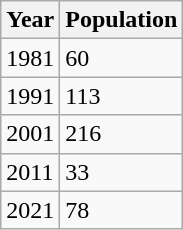<table class="wikitable">
<tr>
<th>Year</th>
<th>Population</th>
</tr>
<tr>
<td>1981</td>
<td>60</td>
</tr>
<tr>
<td>1991</td>
<td>113</td>
</tr>
<tr>
<td>2001</td>
<td>216</td>
</tr>
<tr>
<td>2011</td>
<td>33</td>
</tr>
<tr>
<td>2021</td>
<td>78</td>
</tr>
</table>
